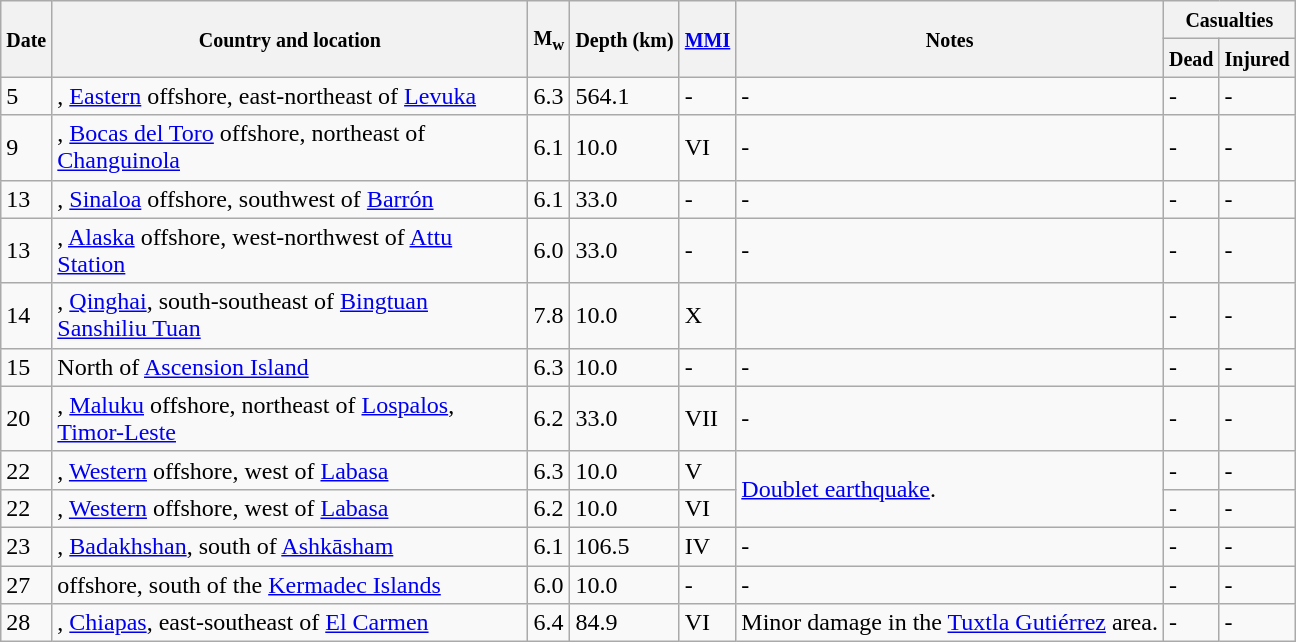<table class="wikitable sortable" style="border:1px black;  margin-left:1em;">
<tr>
<th rowspan="2"><small>Date</small></th>
<th rowspan="2" style="width: 310px"><small>Country and location</small></th>
<th rowspan="2"><small>M<sub>w</sub></small></th>
<th rowspan="2"><small>Depth (km)</small></th>
<th rowspan="2"><small><a href='#'>MMI</a></small></th>
<th rowspan="2" class="unsortable"><small>Notes</small></th>
<th colspan="2"><small>Casualties</small></th>
</tr>
<tr>
<th><small>Dead</small></th>
<th><small>Injured</small></th>
</tr>
<tr>
<td>5</td>
<td>, <a href='#'>Eastern</a> offshore,  east-northeast of <a href='#'>Levuka</a></td>
<td>6.3</td>
<td>564.1</td>
<td>-</td>
<td>-</td>
<td>-</td>
<td>-</td>
</tr>
<tr>
<td>9</td>
<td>, <a href='#'>Bocas del Toro</a> offshore,  northeast of <a href='#'>Changuinola</a></td>
<td>6.1</td>
<td>10.0</td>
<td>VI</td>
<td>-</td>
<td>-</td>
<td>-</td>
</tr>
<tr>
<td>13</td>
<td>, <a href='#'>Sinaloa</a> offshore,  southwest of <a href='#'>Barrón</a></td>
<td>6.1</td>
<td>33.0</td>
<td>-</td>
<td>-</td>
<td>-</td>
<td>-</td>
</tr>
<tr>
<td>13</td>
<td>, <a href='#'>Alaska</a> offshore,  west-northwest of <a href='#'>Attu Station</a></td>
<td>6.0</td>
<td>33.0</td>
<td>-</td>
<td>-</td>
<td>-</td>
<td>-</td>
</tr>
<tr>
<td>14</td>
<td>, <a href='#'>Qinghai</a>,  south-southeast of <a href='#'>Bingtuan Sanshiliu Tuan</a></td>
<td>7.8</td>
<td>10.0</td>
<td>X</td>
<td></td>
<td>-</td>
<td>-</td>
</tr>
<tr>
<td>15</td>
<td> North of <a href='#'>Ascension Island</a></td>
<td>6.3</td>
<td>10.0</td>
<td>-</td>
<td>-</td>
<td>-</td>
<td>-</td>
</tr>
<tr>
<td>20</td>
<td>, <a href='#'>Maluku</a> offshore,  northeast of <a href='#'>Lospalos</a>, <a href='#'>Timor-Leste</a></td>
<td>6.2</td>
<td>33.0</td>
<td>VII</td>
<td>-</td>
<td>-</td>
<td>-</td>
</tr>
<tr>
<td>22</td>
<td>, <a href='#'>Western</a> offshore,  west of <a href='#'>Labasa</a></td>
<td>6.3</td>
<td>10.0</td>
<td>V</td>
<td rowspan=2><a href='#'>Doublet earthquake</a>.</td>
<td>-</td>
<td>-</td>
</tr>
<tr>
<td>22</td>
<td>, <a href='#'>Western</a> offshore,  west of <a href='#'>Labasa</a></td>
<td>6.2</td>
<td>10.0</td>
<td>VI</td>
<td>-</td>
<td>-</td>
</tr>
<tr>
<td>23</td>
<td>, <a href='#'>Badakhshan</a>,  south of <a href='#'>Ashkāsham</a></td>
<td>6.1</td>
<td>106.5</td>
<td>IV</td>
<td>-</td>
<td>-</td>
<td>-</td>
</tr>
<tr>
<td>27</td>
<td> offshore, south of the <a href='#'>Kermadec Islands</a></td>
<td>6.0</td>
<td>10.0</td>
<td>-</td>
<td>-</td>
<td>-</td>
<td>-</td>
</tr>
<tr>
<td>28</td>
<td>, <a href='#'>Chiapas</a>,  east-southeast of <a href='#'>El Carmen</a></td>
<td>6.4</td>
<td>84.9</td>
<td>VI</td>
<td>Minor damage in the <a href='#'>Tuxtla Gutiérrez</a> area.</td>
<td>-</td>
<td>-</td>
</tr>
<tr>
</tr>
</table>
